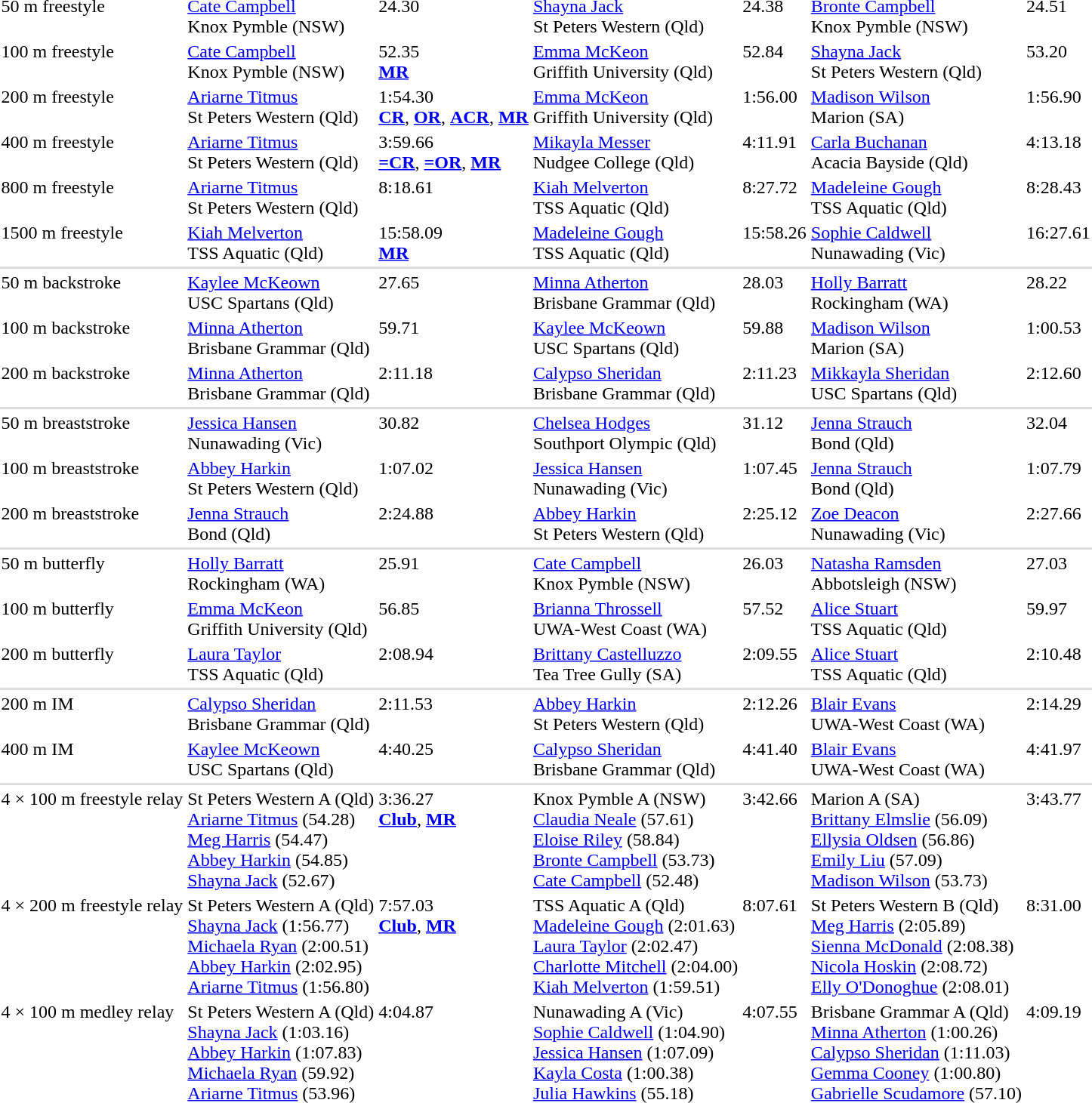<table>
<tr valign="top">
<td>50 m freestyle</td>
<td><a href='#'>Cate Campbell</a><br>Knox Pymble (NSW)</td>
<td>24.30</td>
<td><a href='#'>Shayna Jack</a><br>St Peters Western (Qld)</td>
<td>24.38</td>
<td><a href='#'>Bronte Campbell</a><br>Knox Pymble (NSW)</td>
<td>24.51</td>
</tr>
<tr valign="top">
<td>100 m freestyle</td>
<td><a href='#'>Cate Campbell</a><br>Knox Pymble (NSW)</td>
<td>52.35<br><strong><a href='#'>MR</a></strong></td>
<td><a href='#'>Emma McKeon</a><br>Griffith University (Qld)</td>
<td>52.84</td>
<td><a href='#'>Shayna Jack</a><br>St Peters Western (Qld)</td>
<td>53.20</td>
</tr>
<tr valign="top">
<td>200 m freestyle</td>
<td><a href='#'>Ariarne Titmus</a><br>St Peters Western (Qld)</td>
<td>1:54.30<br><strong><a href='#'>CR</a></strong>, <strong><a href='#'>OR</a></strong>, <strong><a href='#'>ACR</a></strong>, <strong><a href='#'>MR</a></strong></td>
<td><a href='#'>Emma McKeon</a><br>Griffith University (Qld)</td>
<td>1:56.00</td>
<td><a href='#'>Madison Wilson</a><br>Marion (SA)</td>
<td>1:56.90</td>
</tr>
<tr valign="top">
<td>400 m freestyle</td>
<td><a href='#'>Ariarne Titmus</a><br>St Peters Western (Qld)</td>
<td>3:59.66<br><strong><a href='#'>=CR</a></strong>, <strong><a href='#'>=OR</a></strong>, <strong><a href='#'>MR</a></strong></td>
<td><a href='#'>Mikayla Messer</a><br>Nudgee College (Qld)</td>
<td>4:11.91</td>
<td><a href='#'>Carla Buchanan</a><br>Acacia Bayside (Qld)</td>
<td>4:13.18</td>
</tr>
<tr valign="top">
<td>800 m freestyle</td>
<td><a href='#'>Ariarne Titmus</a><br>St Peters Western (Qld)</td>
<td>8:18.61</td>
<td><a href='#'>Kiah Melverton</a><br>TSS Aquatic (Qld)</td>
<td>8:27.72</td>
<td><a href='#'>Madeleine Gough</a><br>TSS Aquatic (Qld)</td>
<td>8:28.43</td>
</tr>
<tr valign="top">
<td>1500 m freestyle</td>
<td><a href='#'>Kiah Melverton</a><br>TSS Aquatic (Qld)</td>
<td>15:58.09<br><strong><a href='#'>MR</a></strong></td>
<td><a href='#'>Madeleine Gough</a><br>TSS Aquatic (Qld)</td>
<td>15:58.26</td>
<td><a href='#'>Sophie Caldwell</a><br>Nunawading (Vic)</td>
<td>16:27.61</td>
</tr>
<tr bgcolor=#DDDDDD>
<td colspan=7></td>
</tr>
<tr valign="top">
<td>50 m backstroke</td>
<td><a href='#'>Kaylee McKeown</a><br>USC Spartans (Qld)</td>
<td>27.65</td>
<td><a href='#'>Minna Atherton</a><br>Brisbane Grammar (Qld)</td>
<td>28.03</td>
<td><a href='#'>Holly Barratt</a><br>Rockingham (WA)</td>
<td>28.22</td>
</tr>
<tr valign="top">
<td>100 m backstroke</td>
<td><a href='#'>Minna Atherton</a><br>Brisbane Grammar (Qld)</td>
<td>59.71</td>
<td><a href='#'>Kaylee McKeown</a><br>USC Spartans (Qld)</td>
<td>59.88</td>
<td><a href='#'>Madison Wilson</a><br>Marion (SA)</td>
<td>1:00.53</td>
</tr>
<tr valign="top">
<td>200 m backstroke</td>
<td><a href='#'>Minna Atherton</a><br>Brisbane Grammar (Qld)</td>
<td>2:11.18</td>
<td><a href='#'>Calypso Sheridan</a><br>Brisbane Grammar (Qld)</td>
<td>2:11.23</td>
<td><a href='#'>Mikkayla Sheridan</a><br>USC Spartans (Qld)</td>
<td>2:12.60</td>
</tr>
<tr bgcolor=#DDDDDD>
<td colspan=7></td>
</tr>
<tr valign="top">
<td>50 m breaststroke</td>
<td><a href='#'>Jessica Hansen</a><br>Nunawading (Vic)</td>
<td>30.82</td>
<td><a href='#'>Chelsea Hodges</a><br>Southport Olympic (Qld)</td>
<td>31.12</td>
<td><a href='#'>Jenna Strauch</a><br>Bond (Qld)</td>
<td>32.04</td>
</tr>
<tr valign="top">
<td>100 m breaststroke</td>
<td><a href='#'>Abbey Harkin</a><br>St Peters Western (Qld)</td>
<td>1:07.02</td>
<td><a href='#'>Jessica Hansen</a><br>Nunawading (Vic)</td>
<td>1:07.45</td>
<td><a href='#'>Jenna Strauch</a><br>Bond (Qld)</td>
<td>1:07.79</td>
</tr>
<tr valign="top">
<td>200 m breaststroke</td>
<td><a href='#'>Jenna Strauch</a><br>Bond (Qld)</td>
<td>2:24.88</td>
<td><a href='#'>Abbey Harkin</a><br>St Peters Western (Qld)</td>
<td>2:25.12</td>
<td><a href='#'>Zoe Deacon</a><br>Nunawading (Vic)</td>
<td>2:27.66</td>
</tr>
<tr bgcolor=#DDDDDD>
<td colspan=7></td>
</tr>
<tr valign="top">
<td>50 m butterfly</td>
<td><a href='#'>Holly Barratt</a><br>Rockingham (WA)</td>
<td>25.91</td>
<td><a href='#'>Cate Campbell</a><br>Knox Pymble (NSW)</td>
<td>26.03</td>
<td><a href='#'>Natasha Ramsden</a><br>Abbotsleigh (NSW)</td>
<td>27.03</td>
</tr>
<tr valign="top">
<td>100 m butterfly</td>
<td><a href='#'>Emma McKeon</a><br>Griffith University (Qld)</td>
<td>56.85</td>
<td><a href='#'>Brianna Throssell</a><br>UWA-West Coast (WA)</td>
<td>57.52</td>
<td><a href='#'>Alice Stuart</a><br>TSS Aquatic (Qld)</td>
<td>59.97</td>
</tr>
<tr valign="top">
<td>200 m butterfly</td>
<td><a href='#'>Laura Taylor</a><br>TSS Aquatic (Qld)</td>
<td>2:08.94</td>
<td><a href='#'>Brittany Castelluzzo</a><br>Tea Tree Gully (SA)</td>
<td>2:09.55</td>
<td><a href='#'>Alice Stuart</a><br>TSS Aquatic (Qld)</td>
<td>2:10.48</td>
</tr>
<tr bgcolor=#DDDDDD>
<td colspan=7></td>
</tr>
<tr valign="top">
<td>200 m IM</td>
<td><a href='#'>Calypso Sheridan</a><br>Brisbane Grammar (Qld)</td>
<td>2:11.53</td>
<td><a href='#'>Abbey Harkin</a><br>St Peters Western (Qld)</td>
<td>2:12.26</td>
<td><a href='#'>Blair Evans</a><br>UWA-West Coast (WA)</td>
<td>2:14.29</td>
</tr>
<tr valign="top">
<td>400 m IM</td>
<td><a href='#'>Kaylee McKeown</a><br>USC Spartans (Qld)</td>
<td>4:40.25</td>
<td><a href='#'>Calypso Sheridan</a><br>Brisbane Grammar (Qld)</td>
<td>4:41.40</td>
<td><a href='#'>Blair Evans</a><br>UWA-West Coast (WA)</td>
<td>4:41.97</td>
</tr>
<tr bgcolor=#DDDDDD>
<td colspan=7></td>
</tr>
<tr valign="top">
<td>4 × 100 m freestyle relay</td>
<td>St Peters Western A (Qld)<br><a href='#'>Ariarne Titmus</a> (54.28)<br><a href='#'>Meg Harris</a> (54.47)<br><a href='#'>Abbey Harkin</a> (54.85)<br><a href='#'>Shayna Jack</a> (52.67)</td>
<td>3:36.27<br><strong><a href='#'>Club</a></strong>, <strong><a href='#'>MR</a></strong></td>
<td>Knox Pymble A (NSW)<br><a href='#'>Claudia Neale</a> (57.61)<br><a href='#'>Eloise Riley</a> (58.84)<br><a href='#'>Bronte Campbell</a> (53.73)<br><a href='#'>Cate Campbell</a> (52.48)</td>
<td>3:42.66</td>
<td>Marion A (SA)<br><a href='#'>Brittany Elmslie</a> (56.09)<br><a href='#'>Ellysia Oldsen</a> (56.86)<br><a href='#'>Emily Liu</a> (57.09)<br><a href='#'>Madison Wilson</a> (53.73)</td>
<td>3:43.77</td>
</tr>
<tr valign="top">
<td>4 × 200 m freestyle relay</td>
<td>St Peters Western A (Qld)<br><a href='#'>Shayna Jack</a> (1:56.77)<br><a href='#'>Michaela Ryan</a> (2:00.51)<br><a href='#'>Abbey Harkin</a> (2:02.95)<br><a href='#'>Ariarne Titmus</a> (1:56.80)</td>
<td>7:57.03<br><strong><a href='#'>Club</a></strong>, <strong><a href='#'>MR</a></strong></td>
<td>TSS Aquatic A (Qld)<br><a href='#'>Madeleine Gough</a> (2:01.63)<br><a href='#'>Laura Taylor</a> (2:02.47)<br><a href='#'>Charlotte Mitchell</a> (2:04.00)<br><a href='#'>Kiah Melverton</a> (1:59.51)</td>
<td>8:07.61</td>
<td>St Peters Western B (Qld)<br><a href='#'>Meg Harris</a> (2:05.89)<br><a href='#'>Sienna McDonald</a> (2:08.38)<br><a href='#'>Nicola Hoskin</a> (2:08.72)<br><a href='#'>Elly O'Donoghue</a> (2:08.01)</td>
<td>8:31.00</td>
</tr>
<tr valign="top">
<td>4 × 100 m medley relay</td>
<td>St Peters Western A (Qld)<br><a href='#'>Shayna Jack</a> (1:03.16)<br><a href='#'>Abbey Harkin</a> (1:07.83)<br><a href='#'>Michaela Ryan</a> (59.92)<br><a href='#'>Ariarne Titmus</a> (53.96)</td>
<td>4:04.87</td>
<td>Nunawading A (Vic)<br><a href='#'>Sophie Caldwell</a> (1:04.90)<br><a href='#'>Jessica Hansen</a> (1:07.09)<br><a href='#'>Kayla Costa</a> (1:00.38)<br><a href='#'>Julia Hawkins</a> (55.18)</td>
<td>4:07.55</td>
<td>Brisbane Grammar A (Qld)<br><a href='#'>Minna Atherton</a> (1:00.26)<br><a href='#'>Calypso Sheridan</a> (1:11.03)<br><a href='#'>Gemma Cooney</a> (1:00.80)<br><a href='#'>Gabrielle Scudamore</a> (57.10)</td>
<td>4:09.19</td>
</tr>
</table>
